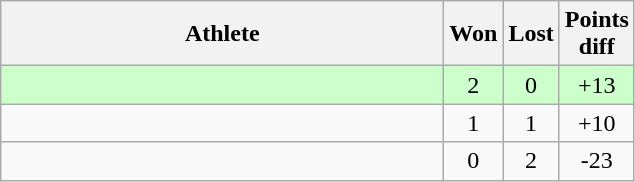<table class="wikitable">
<tr>
<th style="width:18em">Athlete</th>
<th>Won</th>
<th>Lost</th>
<th>Points<br>diff</th>
</tr>
<tr bgcolor="#ccffcc">
<td></td>
<td align="center">2</td>
<td align="center">0</td>
<td align="center">+13</td>
</tr>
<tr>
<td></td>
<td align="center">1</td>
<td align="center">1</td>
<td align="center">+10</td>
</tr>
<tr>
<td></td>
<td align="center">0</td>
<td align="center">2</td>
<td align="center">-23</td>
</tr>
</table>
